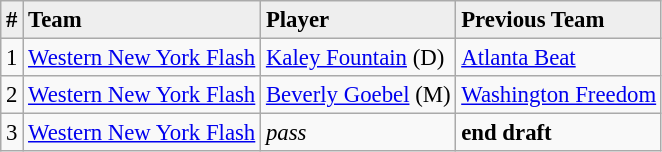<table class="wikitable" style="font-size:95%;">
<tr bgcolor="#eeeeee">
<td><strong>#</strong></td>
<td><strong>Team</strong></td>
<td><strong>Player</strong></td>
<td><strong>Previous Team</strong></td>
</tr>
<tr>
<td>1</td>
<td><a href='#'>Western New York Flash</a></td>
<td> <a href='#'>Kaley Fountain</a> (D)</td>
<td><a href='#'>Atlanta Beat</a></td>
</tr>
<tr>
<td>2</td>
<td><a href='#'>Western New York Flash</a></td>
<td> <a href='#'>Beverly Goebel</a> (M)</td>
<td><a href='#'>Washington Freedom</a></td>
</tr>
<tr>
<td>3</td>
<td><a href='#'>Western New York Flash</a></td>
<td><em>pass</em></td>
<td><strong>end draft</strong></td>
</tr>
</table>
